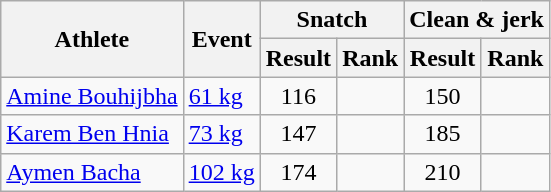<table class="wikitable">
<tr>
<th rowspan="2">Athlete</th>
<th rowspan="2">Event</th>
<th colspan="2">Snatch</th>
<th colspan="2">Clean & jerk</th>
</tr>
<tr>
<th>Result</th>
<th>Rank</th>
<th>Result</th>
<th>Rank</th>
</tr>
<tr align=center>
<td align=left><a href='#'>Amine Bouhijbha</a></td>
<td align=left><a href='#'>61 kg</a></td>
<td>116</td>
<td></td>
<td>150</td>
<td></td>
</tr>
<tr align=center>
<td align=left><a href='#'>Karem Ben Hnia</a></td>
<td align=left><a href='#'>73 kg</a></td>
<td>147</td>
<td></td>
<td>185</td>
<td></td>
</tr>
<tr align=center>
<td align=left><a href='#'>Aymen Bacha</a></td>
<td align=left><a href='#'>102 kg</a></td>
<td>174</td>
<td></td>
<td>210</td>
<td></td>
</tr>
</table>
